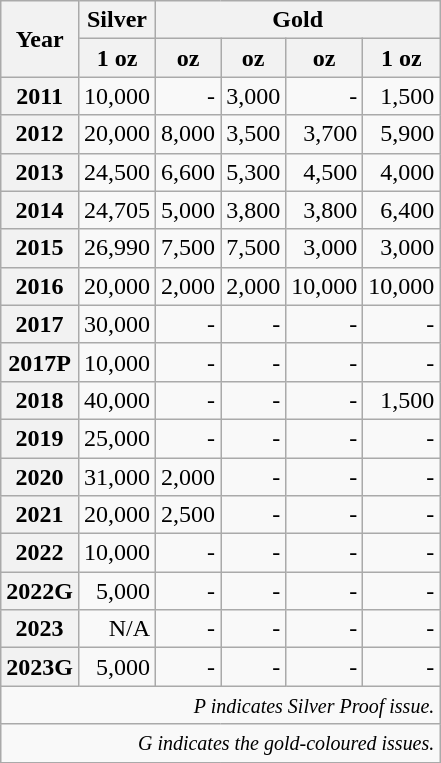<table class="wikitable" style="text-align:right;">
<tr>
<th rowspan="2">Year</th>
<th>Silver</th>
<th colspan="4">Gold</th>
</tr>
<tr>
<th>1 oz</th>
<th> oz</th>
<th> oz</th>
<th> oz</th>
<th>1 oz</th>
</tr>
<tr>
<th>2011</th>
<td>10,000</td>
<td>-</td>
<td>3,000</td>
<td>-</td>
<td>1,500</td>
</tr>
<tr>
<th>2012</th>
<td>20,000</td>
<td>8,000</td>
<td>3,500</td>
<td>3,700</td>
<td>5,900</td>
</tr>
<tr>
<th>2013</th>
<td>24,500</td>
<td>6,600</td>
<td>5,300</td>
<td>4,500</td>
<td>4,000</td>
</tr>
<tr>
<th>2014</th>
<td>24,705</td>
<td>5,000</td>
<td>3,800</td>
<td>3,800</td>
<td>6,400</td>
</tr>
<tr>
<th>2015</th>
<td>26,990</td>
<td>7,500</td>
<td>7,500</td>
<td>3,000</td>
<td>3,000</td>
</tr>
<tr>
<th>2016</th>
<td>20,000</td>
<td>2,000</td>
<td>2,000</td>
<td>10,000</td>
<td>10,000</td>
</tr>
<tr>
<th>2017</th>
<td>30,000</td>
<td>-</td>
<td>-</td>
<td>-</td>
<td>-</td>
</tr>
<tr>
<th>2017P</th>
<td>10,000</td>
<td>-</td>
<td>-</td>
<td>-</td>
<td>-</td>
</tr>
<tr>
<th>2018</th>
<td>40,000</td>
<td>-</td>
<td>-</td>
<td>-</td>
<td>1,500</td>
</tr>
<tr>
<th>2019</th>
<td>25,000</td>
<td>-</td>
<td>-</td>
<td>-</td>
<td>-</td>
</tr>
<tr>
<th>2020</th>
<td>31,000</td>
<td>2,000</td>
<td>-</td>
<td>-</td>
<td>-</td>
</tr>
<tr>
<th>2021</th>
<td>20,000</td>
<td>2,500</td>
<td>-</td>
<td>-</td>
<td>-</td>
</tr>
<tr>
<th>2022</th>
<td>10,000</td>
<td>-</td>
<td>-</td>
<td>-</td>
<td>-</td>
</tr>
<tr>
<th>2022G</th>
<td>5,000</td>
<td>-</td>
<td>-</td>
<td>-</td>
<td>-</td>
</tr>
<tr>
<th>2023</th>
<td>N/A</td>
<td>-</td>
<td>-</td>
<td>-</td>
<td>-</td>
</tr>
<tr>
<th>2023G</th>
<td>5,000</td>
<td>-</td>
<td>-</td>
<td>-</td>
<td>-</td>
</tr>
<tr>
<td colspan="6"><em><small>P indicates Silver Proof issue.</small></em></td>
</tr>
<tr>
<td colspan="6"><em><small>G indicates the gold-coloured issues.</small></em></td>
</tr>
<tr>
</tr>
</table>
